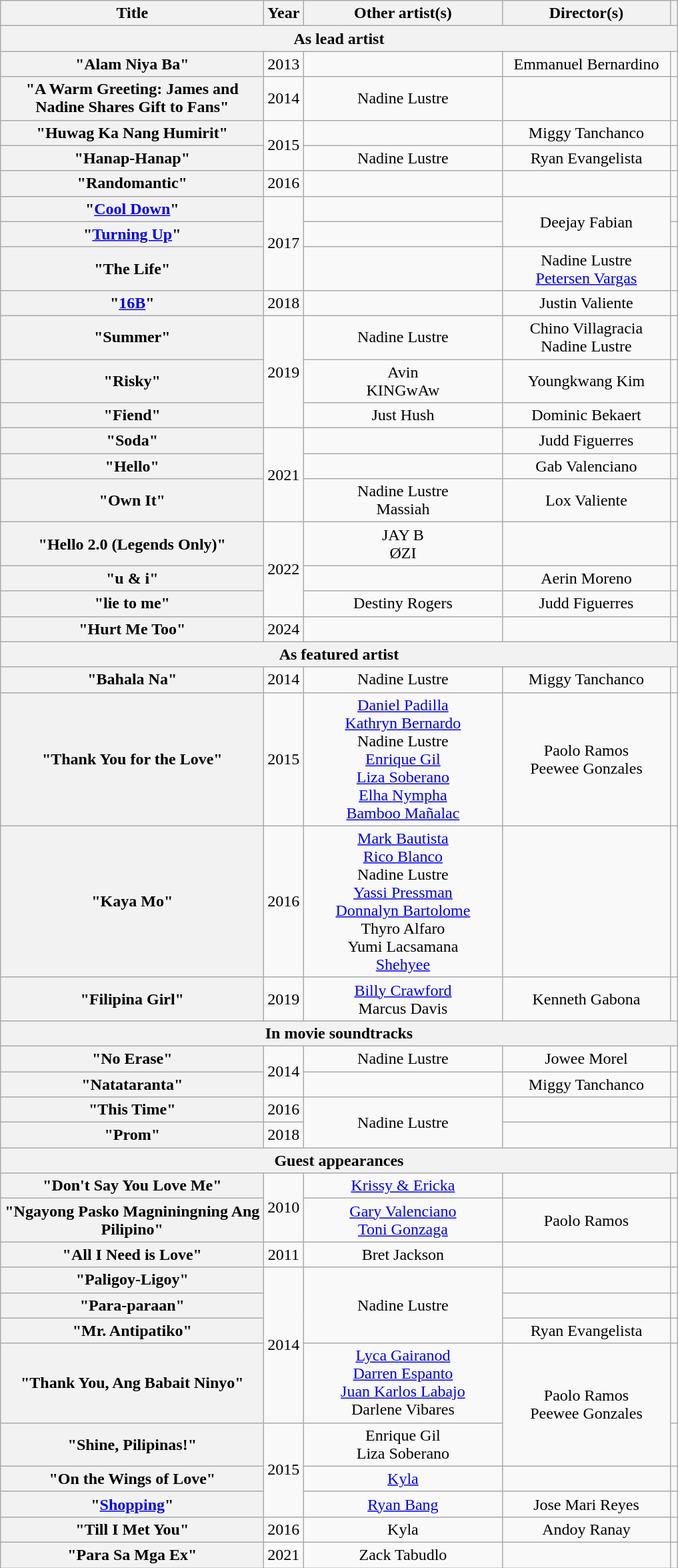<table class="wikitable plainrowheaders" style="text-align:center;">
<tr>
<th scope="col" style="width:16em;">Title</th>
<th scope="col">Year</th>
<th scope="col" style="width:12em;">Other artist(s)</th>
<th scope="col" style="width:10em;">Director(s)</th>
<th scope="col"></th>
</tr>
<tr>
<th scope="col" colspan="5">As lead artist</th>
</tr>
<tr>
<th scope="row">"Alam Niya Ba"</th>
<td>2013</td>
<td></td>
<td>Emmanuel Bernardino</td>
<td></td>
</tr>
<tr>
<th scope="row">"A Warm Greeting: James and Nadine Shares Gift to Fans"</th>
<td>2014</td>
<td>Nadine Lustre</td>
<td></td>
<td></td>
</tr>
<tr>
<th scope="row">"Huwag Ka Nang Humirit"</th>
<td rowspan="2">2015</td>
<td></td>
<td>Miggy Tanchanco</td>
<td></td>
</tr>
<tr>
<th scope="row">"Hanap-Hanap"</th>
<td>Nadine Lustre</td>
<td>Ryan Evangelista</td>
<td></td>
</tr>
<tr>
<th scope="row">"Randomantic"</th>
<td>2016</td>
<td></td>
<td></td>
<td></td>
</tr>
<tr>
<th scope="row">"<a href='#'>Cool Down</a>"</th>
<td rowspan="3">2017</td>
<td></td>
<td rowspan="2">Deejay Fabian</td>
<td></td>
</tr>
<tr>
<th scope="row">"<a href='#'>Turning Up</a>"</th>
<td></td>
<td></td>
</tr>
<tr>
<th scope="row">"The Life"</th>
<td></td>
<td>Nadine Lustre <br> <a href='#'>Petersen Vargas</a></td>
<td></td>
</tr>
<tr>
<th scope="row">"<a href='#'>16B</a>"</th>
<td>2018</td>
<td></td>
<td>Justin Valiente</td>
<td></td>
</tr>
<tr>
<th scope="row">"Summer"</th>
<td rowspan=3>2019</td>
<td>Nadine Lustre</td>
<td>Chino Villagracia <br> Nadine Lustre</td>
<td></td>
</tr>
<tr>
<th scope="row">"Risky"</th>
<td>Avin <br> KINGwAw</td>
<td>Youngkwang Kim</td>
<td></td>
</tr>
<tr>
<th scope="row">"Fiend"</th>
<td>Just Hush</td>
<td>Dominic Bekaert</td>
<td></td>
</tr>
<tr>
<th scope="row">"Soda"</th>
<td rowspan=3>2021</td>
<td></td>
<td>Judd Figuerres</td>
<td></td>
</tr>
<tr>
<th scope="row">"Hello"</th>
<td></td>
<td>Gab Valenciano</td>
<td></td>
</tr>
<tr>
<th scope="row">"Own It"</th>
<td>Nadine Lustre <br> Massiah</td>
<td>Lox Valiente</td>
<td></td>
</tr>
<tr>
<th scope="row">"Hello 2.0 (Legends Only)"</th>
<td rowspan=3>2022</td>
<td>JAY B <br> ØZI</td>
<td></td>
<td></td>
</tr>
<tr>
<th scope="row">"u & i"</th>
<td></td>
<td>Aerin Moreno</td>
<td></td>
</tr>
<tr>
<th scope="row">"lie to me"</th>
<td>Destiny Rogers</td>
<td>Judd Figuerres</td>
<td></td>
</tr>
<tr>
<th scope="row">"Hurt Me Too"</th>
<td>2024</td>
<td></td>
<td></td>
<td></td>
</tr>
<tr>
<th scope="col" colspan="5">As featured artist</th>
</tr>
<tr>
<th scope="row">"Bahala Na"</th>
<td>2014</td>
<td>Nadine Lustre</td>
<td>Miggy Tanchanco</td>
<td></td>
</tr>
<tr>
<th scope="row">"Thank You for the Love"</th>
<td>2015</td>
<td><a href='#'>Daniel Padilla</a> <br> <a href='#'>Kathryn Bernardo</a> <br> Nadine Lustre <br> <a href='#'>Enrique Gil</a> <br> <a href='#'>Liza Soberano</a> <br> <a href='#'>Elha Nympha</a> <br> <a href='#'>Bamboo Mañalac</a></td>
<td>Paolo Ramos <br> Peewee Gonzales</td>
<td></td>
</tr>
<tr>
<th scope="row">"Kaya Mo"</th>
<td>2016</td>
<td><a href='#'>Mark Bautista</a> <br> <a href='#'>Rico Blanco</a> <br> Nadine Lustre <br> <a href='#'>Yassi Pressman</a> <br> <a href='#'>Donnalyn Bartolome</a> <br> Thyro Alfaro <br> Yumi Lacsamana <br> <a href='#'>Shehyee</a></td>
<td></td>
<td></td>
</tr>
<tr>
<th scope="row">"Filipina Girl"</th>
<td>2019</td>
<td><a href='#'>Billy Crawford</a> <br> Marcus Davis</td>
<td>Kenneth Gabona</td>
<td></td>
</tr>
<tr>
<th scope="col" colspan="5">In movie soundtracks</th>
</tr>
<tr>
<th scope="row">"No Erase"</th>
<td rowspan="2">2014</td>
<td>Nadine Lustre</td>
<td>Jowee Morel</td>
<td></td>
</tr>
<tr>
<th scope="row">"Natataranta"</th>
<td></td>
<td>Miggy Tanchanco</td>
<td></td>
</tr>
<tr>
<th scope="row">"This Time"</th>
<td>2016</td>
<td rowspan="2">Nadine Lustre</td>
<td></td>
<td></td>
</tr>
<tr>
<th scope="row">"Prom"</th>
<td>2018</td>
<td></td>
<td></td>
</tr>
<tr>
<th scope="col" colspan="5">Guest appearances</th>
</tr>
<tr>
<th scope="row">"Don't Say You Love Me"</th>
<td rowspan="2">2010</td>
<td><a href='#'>Krissy & Ericka</a></td>
<td></td>
<td></td>
</tr>
<tr>
<th scope="row">"Ngayong Pasko Magniningning Ang Pilipino"</th>
<td><a href='#'>Gary Valenciano</a> <br> <a href='#'>Toni Gonzaga</a></td>
<td>Paolo Ramos</td>
<td></td>
</tr>
<tr>
<th scope="row">"All I Need is Love"</th>
<td>2011</td>
<td>Bret Jackson</td>
<td></td>
<td></td>
</tr>
<tr>
<th scope="row">"Paligoy-Ligoy"</th>
<td rowspan="4">2014</td>
<td rowspan="3">Nadine Lustre</td>
<td></td>
<td></td>
</tr>
<tr>
<th scope="row">"Para-paraan"</th>
<td></td>
<td></td>
</tr>
<tr>
<th scope="row">"Mr. Antipatiko"</th>
<td>Ryan Evangelista</td>
<td></td>
</tr>
<tr>
<th scope="row">"Thank You, Ang Babait Ninyo"</th>
<td><a href='#'>Lyca Gairanod</a> <br> <a href='#'>Darren Espanto</a> <br> <a href='#'>Juan Karlos Labajo</a> <br> Darlene Vibares</td>
<td rowspan="2">Paolo Ramos <br> Peewee Gonzales</td>
<td></td>
</tr>
<tr>
<th scope="row">"Shine, Pilipinas!"</th>
<td rowspan="3">2015</td>
<td>Enrique Gil <br> Liza Soberano</td>
<td></td>
</tr>
<tr>
<th scope="row">"On the Wings of Love"</th>
<td><a href='#'>Kyla</a></td>
<td></td>
<td></td>
</tr>
<tr>
<th scope="row">"<a href='#'>Shopping</a>"</th>
<td><a href='#'>Ryan Bang</a></td>
<td>Jose Mari Reyes</td>
<td></td>
</tr>
<tr>
<th scope="row">"Till I Met You"</th>
<td>2016</td>
<td>Kyla</td>
<td>Andoy Ranay</td>
<td></td>
</tr>
<tr>
<th scope="row">"Para Sa Mga Ex"</th>
<td>2021</td>
<td>Zack Tabudlo</td>
<td></td>
<td></td>
</tr>
</table>
